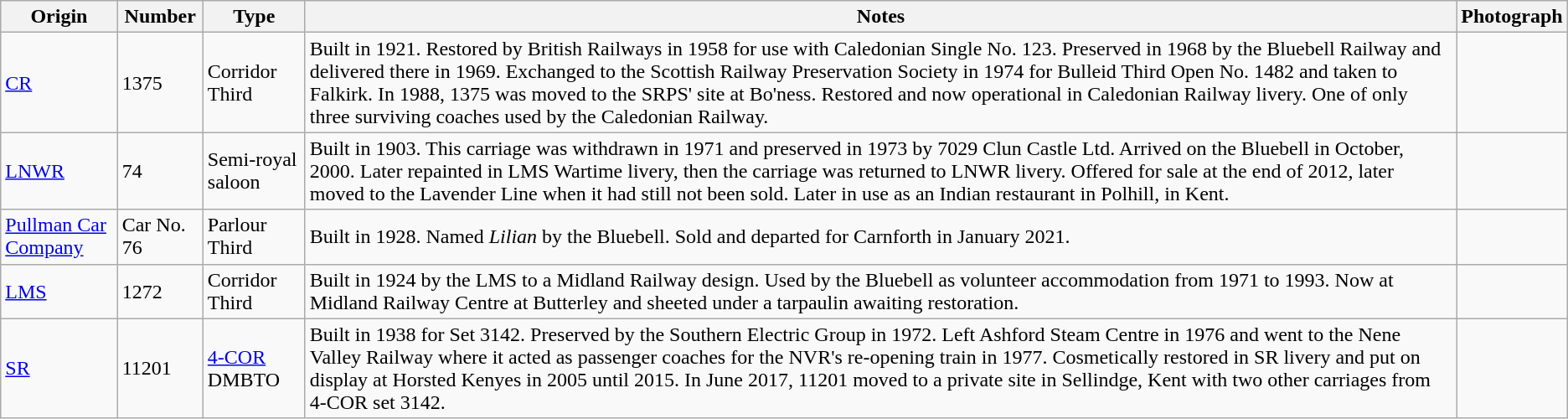<table class="wikitable">
<tr>
<th>Origin</th>
<th>Number</th>
<th>Type</th>
<th>Notes</th>
<th>Photograph</th>
</tr>
<tr>
<td><a href='#'>CR</a></td>
<td>1375</td>
<td>Corridor Third</td>
<td>Built in 1921. Restored by British Railways in 1958 for use with Caledonian Single No. 123. Preserved in 1968 by the Bluebell Railway and delivered there in 1969. Exchanged to the Scottish Railway Preservation Society in 1974 for Bulleid Third Open No. 1482 and taken to Falkirk. In 1988, 1375 was moved to the SRPS' site at Bo'ness. Restored and now operational in Caledonian Railway livery. One of only three surviving coaches used by the Caledonian Railway.</td>
<td></td>
</tr>
<tr>
<td><a href='#'>LNWR</a></td>
<td>74</td>
<td>Semi-royal saloon</td>
<td>Built in 1903. This carriage was withdrawn in 1971 and preserved in 1973 by 7029 Clun Castle Ltd. Arrived on the Bluebell in October, 2000. Later repainted in LMS Wartime livery, then the carriage was returned to LNWR livery. Offered for sale at the end of 2012, later moved to the Lavender Line when it had still not been sold. Later in use as an Indian restaurant in Polhill, in Kent.</td>
<td></td>
</tr>
<tr>
<td><a href='#'>Pullman Car Company</a></td>
<td>Car No. 76</td>
<td>Parlour Third</td>
<td>Built in 1928. Named <em>Lilian</em> by the Bluebell. Sold and departed for Carnforth in January 2021.</td>
<td></td>
</tr>
<tr>
<td><a href='#'>LMS</a></td>
<td>1272</td>
<td>Corridor Third</td>
<td>Built in 1924 by the LMS to a Midland Railway design. Used by the Bluebell as volunteer accommodation from 1971 to 1993. Now at Midland Railway Centre at Butterley and sheeted under a tarpaulin awaiting restoration.</td>
<td></td>
</tr>
<tr>
<td><a href='#'>SR</a></td>
<td>11201</td>
<td><a href='#'>4-COR</a> DMBTO</td>
<td>Built in 1938 for Set 3142. Preserved by the Southern Electric Group in 1972. Left Ashford Steam Centre in 1976 and went to the Nene Valley Railway where it acted as passenger coaches for the NVR's re-opening train in 1977. Cosmetically restored in SR livery and put on display at Horsted Kenyes in 2005 until 2015. In June 2017, 11201 moved to a private site in Sellindge, Kent with two other carriages from 4-COR set 3142.</td>
<td></td>
</tr>
</table>
